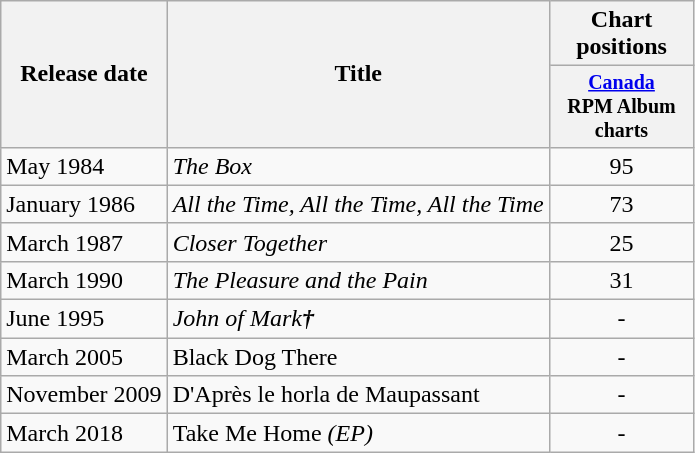<table class="wikitable">
<tr>
<th rowspan="2">Release date</th>
<th rowspan="2">Title</th>
<th colspan="1">Chart positions</th>
</tr>
<tr style="font-size:smaller;">
<th width="90"><a href='#'>Canada</a><br>RPM Album charts</th>
</tr>
<tr>
<td>May 1984</td>
<td><em>The Box</em></td>
<td align="center">95</td>
</tr>
<tr>
<td>January 1986</td>
<td><em>All the Time, All the Time, All the Time</em></td>
<td align="center">73</td>
</tr>
<tr>
<td>March 1987</td>
<td><em>Closer Together</em></td>
<td align="center">25</td>
</tr>
<tr>
<td>March 1990</td>
<td><em>The Pleasure and the Pain</em></td>
<td align="center">31</td>
</tr>
<tr>
<td>June 1995</td>
<td><em>John of Mark<strong><em>†<strong></td>
<td align="center">-</td>
</tr>
<tr>
<td>March 2005</td>
<td></em>Black Dog There<em></td>
<td align="center">-</td>
</tr>
<tr>
<td>November 2009</td>
<td></em>D'Après le horla de Maupassant<em></td>
<td align="center">-</td>
</tr>
<tr>
<td>March 2018</td>
<td></em>Take Me Home<em> (EP)</td>
<td align="center">-</td>
</tr>
</table>
